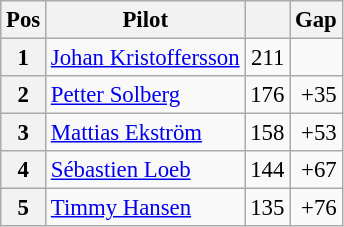<table class="wikitable" style="font-size: 95%;">
<tr>
<th>Pos</th>
<th>Pilot</th>
<th></th>
<th>Gap</th>
</tr>
<tr>
<th>1</th>
<td> <a href='#'>Johan Kristoffersson</a></td>
<td align="right">211</td>
<td align="right"></td>
</tr>
<tr>
<th>2</th>
<td> <a href='#'>Petter Solberg</a></td>
<td align="right">176</td>
<td align="right">+35</td>
</tr>
<tr>
<th>3</th>
<td> <a href='#'>Mattias Ekström</a></td>
<td align="right">158</td>
<td align="right">+53</td>
</tr>
<tr>
<th>4</th>
<td> <a href='#'>Sébastien Loeb</a></td>
<td align="right">144</td>
<td align="right">+67</td>
</tr>
<tr>
<th>5</th>
<td> <a href='#'>Timmy Hansen</a></td>
<td align="right">135</td>
<td align="right">+76</td>
</tr>
</table>
